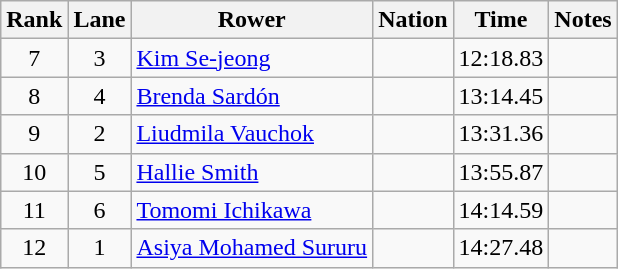<table class="wikitable sortable" style="text-align:center">
<tr>
<th>Rank</th>
<th>Lane</th>
<th>Rower</th>
<th>Nation</th>
<th>Time</th>
<th>Notes</th>
</tr>
<tr>
<td>7</td>
<td>3</td>
<td align=left><a href='#'>Kim Se-jeong</a></td>
<td align=left></td>
<td>12:18.83</td>
<td></td>
</tr>
<tr>
<td>8</td>
<td>4</td>
<td align=left><a href='#'>Brenda Sardón</a></td>
<td align=left></td>
<td>13:14.45</td>
<td></td>
</tr>
<tr>
<td>9</td>
<td>2</td>
<td align=left><a href='#'>Liudmila Vauchok</a></td>
<td align=left></td>
<td>13:31.36</td>
<td></td>
</tr>
<tr>
<td>10</td>
<td>5</td>
<td align=left><a href='#'>Hallie Smith</a></td>
<td align=left></td>
<td>13:55.87</td>
<td></td>
</tr>
<tr>
<td>11</td>
<td>6</td>
<td align=left><a href='#'>Tomomi Ichikawa</a></td>
<td align=left></td>
<td>14:14.59</td>
<td></td>
</tr>
<tr>
<td>12</td>
<td>1</td>
<td align=left><a href='#'>Asiya Mohamed Sururu</a></td>
<td align=left></td>
<td>14:27.48</td>
<td></td>
</tr>
</table>
